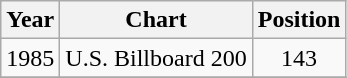<table class="wikitable">
<tr>
<th>Year</th>
<th>Chart</th>
<th>Position</th>
</tr>
<tr>
<td>1985</td>
<td>U.S. Billboard 200</td>
<td align="center">143</td>
</tr>
<tr>
</tr>
</table>
